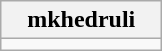<table class="wikitable" style="width:100">
<tr>
<th width="100">mkhedruli</th>
</tr>
<tr>
<td align="center"></td>
</tr>
</table>
